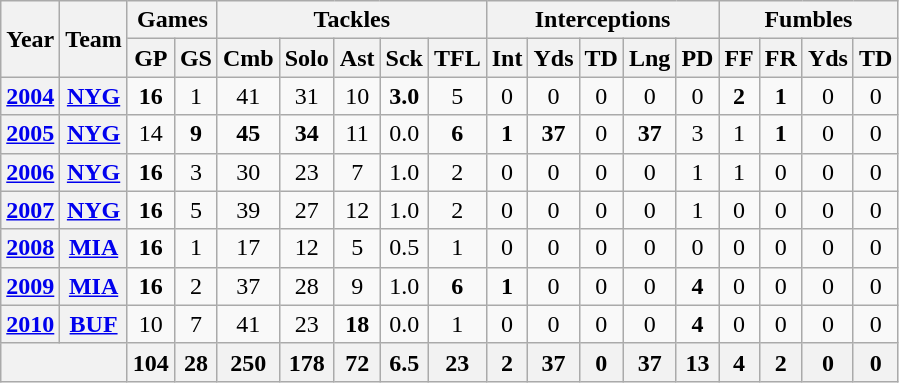<table class="wikitable" style="text-align:center">
<tr>
<th rowspan="2">Year</th>
<th rowspan="2">Team</th>
<th colspan="2">Games</th>
<th colspan="5">Tackles</th>
<th colspan="5">Interceptions</th>
<th colspan="4">Fumbles</th>
</tr>
<tr>
<th>GP</th>
<th>GS</th>
<th>Cmb</th>
<th>Solo</th>
<th>Ast</th>
<th>Sck</th>
<th>TFL</th>
<th>Int</th>
<th>Yds</th>
<th>TD</th>
<th>Lng</th>
<th>PD</th>
<th>FF</th>
<th>FR</th>
<th>Yds</th>
<th>TD</th>
</tr>
<tr>
<th><a href='#'>2004</a></th>
<th><a href='#'>NYG</a></th>
<td><strong>16</strong></td>
<td>1</td>
<td>41</td>
<td>31</td>
<td>10</td>
<td><strong>3.0</strong></td>
<td>5</td>
<td>0</td>
<td>0</td>
<td>0</td>
<td>0</td>
<td>0</td>
<td><strong>2</strong></td>
<td><strong>1</strong></td>
<td>0</td>
<td>0</td>
</tr>
<tr>
<th><a href='#'>2005</a></th>
<th><a href='#'>NYG</a></th>
<td>14</td>
<td><strong>9</strong></td>
<td><strong>45</strong></td>
<td><strong>34</strong></td>
<td>11</td>
<td>0.0</td>
<td><strong>6</strong></td>
<td><strong>1</strong></td>
<td><strong>37</strong></td>
<td>0</td>
<td><strong>37</strong></td>
<td>3</td>
<td>1</td>
<td><strong>1</strong></td>
<td>0</td>
<td>0</td>
</tr>
<tr>
<th><a href='#'>2006</a></th>
<th><a href='#'>NYG</a></th>
<td><strong>16</strong></td>
<td>3</td>
<td>30</td>
<td>23</td>
<td>7</td>
<td>1.0</td>
<td>2</td>
<td>0</td>
<td>0</td>
<td>0</td>
<td>0</td>
<td>1</td>
<td>1</td>
<td>0</td>
<td>0</td>
<td>0</td>
</tr>
<tr>
<th><a href='#'>2007</a></th>
<th><a href='#'>NYG</a></th>
<td><strong>16</strong></td>
<td>5</td>
<td>39</td>
<td>27</td>
<td>12</td>
<td>1.0</td>
<td>2</td>
<td>0</td>
<td>0</td>
<td>0</td>
<td>0</td>
<td>1</td>
<td>0</td>
<td>0</td>
<td>0</td>
<td>0</td>
</tr>
<tr>
<th><a href='#'>2008</a></th>
<th><a href='#'>MIA</a></th>
<td><strong>16</strong></td>
<td>1</td>
<td>17</td>
<td>12</td>
<td>5</td>
<td>0.5</td>
<td>1</td>
<td>0</td>
<td>0</td>
<td>0</td>
<td>0</td>
<td>0</td>
<td>0</td>
<td>0</td>
<td>0</td>
<td>0</td>
</tr>
<tr>
<th><a href='#'>2009</a></th>
<th><a href='#'>MIA</a></th>
<td><strong>16</strong></td>
<td>2</td>
<td>37</td>
<td>28</td>
<td>9</td>
<td>1.0</td>
<td><strong>6</strong></td>
<td><strong>1</strong></td>
<td>0</td>
<td>0</td>
<td>0</td>
<td><strong>4</strong></td>
<td>0</td>
<td>0</td>
<td>0</td>
<td>0</td>
</tr>
<tr>
<th><a href='#'>2010</a></th>
<th><a href='#'>BUF</a></th>
<td>10</td>
<td>7</td>
<td>41</td>
<td>23</td>
<td><strong>18</strong></td>
<td>0.0</td>
<td>1</td>
<td>0</td>
<td>0</td>
<td>0</td>
<td>0</td>
<td><strong>4</strong></td>
<td>0</td>
<td>0</td>
<td>0</td>
<td>0</td>
</tr>
<tr>
<th colspan="2"></th>
<th>104</th>
<th>28</th>
<th>250</th>
<th>178</th>
<th>72</th>
<th>6.5</th>
<th>23</th>
<th>2</th>
<th>37</th>
<th>0</th>
<th>37</th>
<th>13</th>
<th>4</th>
<th>2</th>
<th>0</th>
<th>0</th>
</tr>
</table>
